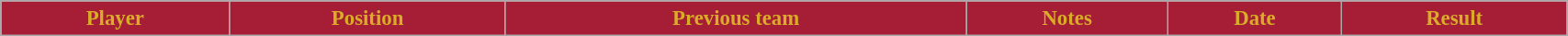<table class="wikitable sortable" style="width:90%; text-align:center; font-size:95%;">
<tr>
<th style="background:#A51E36; color:#DAAC27; text-align:center;"><strong>Player </strong></th>
<th style="background:#A51E36; color:#DAAC27; text-align:center;"><strong>Position </strong></th>
<th style="background:#A51E36; color:#DAAC27; text-align:center;"><strong>Previous team</strong></th>
<th style="background:#A51E36; color:#DAAC27; text-align:center;"><strong>Notes</strong></th>
<th style="background:#A51E36; color:#DAAC27; text-align:center;"><strong>Date</strong></th>
<th style="background:#A51E36; color:#DAAC27; text-align:center;"><strong>Result</strong></th>
</tr>
</table>
